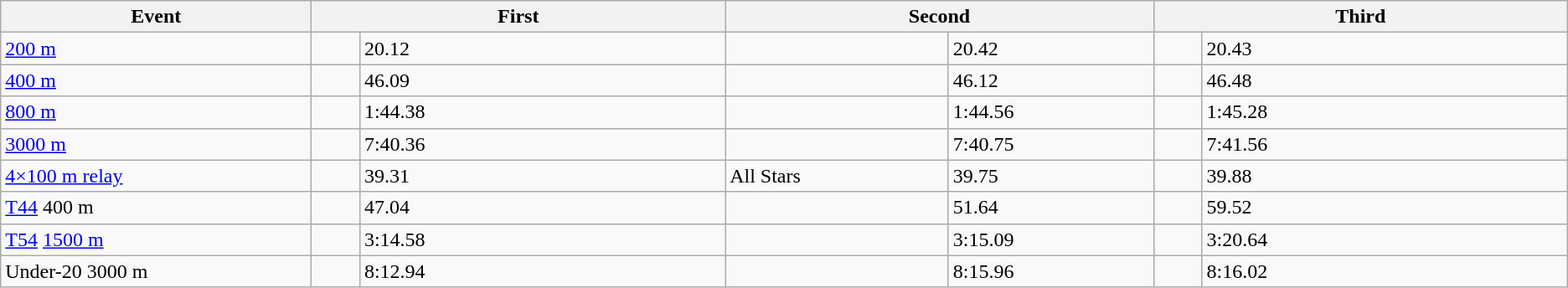<table class=wikitable>
<tr>
<th style="width:15em">Event</th>
<th colspan=2 style="width:30em">First</th>
<th colspan=2 style="width:30em">Second</th>
<th colspan=2 style="width:30em">Third</th>
</tr>
<tr>
<td><a href='#'>200&nbsp;m</a> </td>
<td></td>
<td>20.12</td>
<td></td>
<td>20.42</td>
<td></td>
<td>20.43</td>
</tr>
<tr>
<td><a href='#'>400&nbsp;m</a></td>
<td></td>
<td>46.09</td>
<td></td>
<td>46.12</td>
<td></td>
<td>46.48</td>
</tr>
<tr>
<td><a href='#'>800&nbsp;m</a></td>
<td></td>
<td>1:44.38</td>
<td></td>
<td>1:44.56 </td>
<td></td>
<td>1:45.28</td>
</tr>
<tr>
<td><a href='#'>3000&nbsp;m</a></td>
<td></td>
<td>7:40.36</td>
<td></td>
<td>7:40.75</td>
<td></td>
<td>7:41.56</td>
</tr>
<tr>
<td><a href='#'>4×100&nbsp;m relay</a></td>
<td> <br> </td>
<td>39.31</td>
<td>All Stars <br> </td>
<td>39.75</td>
<td> <br> </td>
<td>39.88</td>
</tr>
<tr>
<td><a href='#'>T44</a> 400 m</td>
<td></td>
<td>47.04 </td>
<td></td>
<td>51.64</td>
<td></td>
<td>59.52</td>
</tr>
<tr>
<td><a href='#'>T54</a> <a href='#'>1500&nbsp;m</a></td>
<td></td>
<td>3:14.58</td>
<td></td>
<td>3:15.09</td>
<td></td>
<td>3:20.64</td>
</tr>
<tr>
<td>Under-20 3000 m</td>
<td></td>
<td>8:12.94 </td>
<td></td>
<td>8:15.96</td>
<td></td>
<td>8:16.02 </td>
</tr>
</table>
